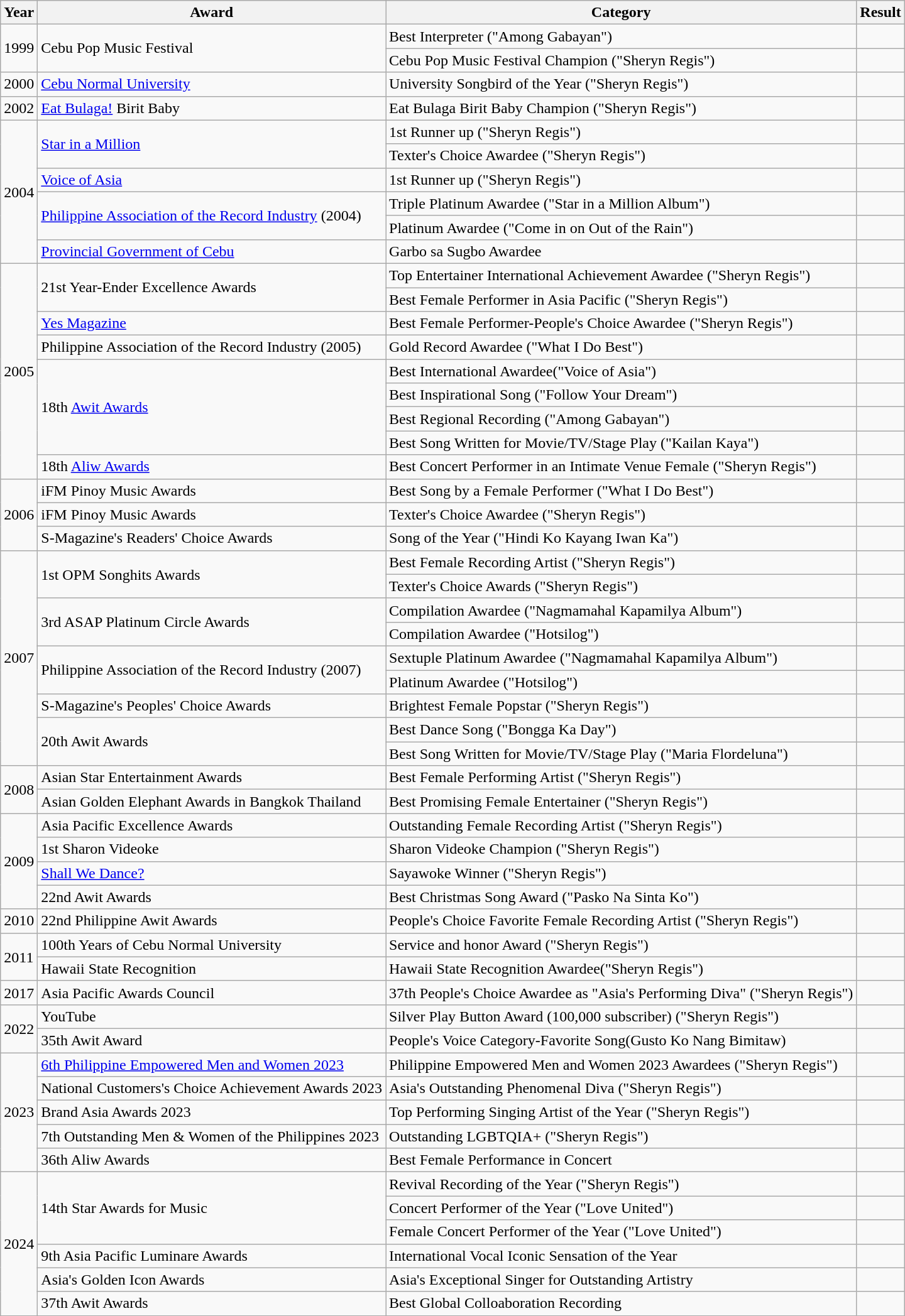<table class="wikitable">
<tr>
<th>Year</th>
<th>Award</th>
<th>Category</th>
<th>Result</th>
</tr>
<tr>
<td rowspan="2">1999</td>
<td rowspan="2">Cebu Pop Music Festival</td>
<td>Best Interpreter ("Among Gabayan")</td>
<td></td>
</tr>
<tr>
<td>Cebu Pop Music Festival Champion ("Sheryn Regis")</td>
<td></td>
</tr>
<tr>
<td rowspan="1">2000</td>
<td><a href='#'>Cebu Normal University</a></td>
<td>University Songbird of the Year ("Sheryn Regis")</td>
<td></td>
</tr>
<tr>
<td rowspan="1">2002</td>
<td><a href='#'>Eat Bulaga!</a> Birit Baby</td>
<td>Eat Bulaga Birit Baby Champion ("Sheryn Regis")</td>
<td></td>
</tr>
<tr>
<td rowspan="6">2004</td>
<td rowspan="2"><a href='#'>Star in a Million</a></td>
<td>1st Runner up ("Sheryn Regis")</td>
<td></td>
</tr>
<tr>
<td>Texter's Choice Awardee ("Sheryn Regis")</td>
<td></td>
</tr>
<tr>
<td><a href='#'>Voice of Asia</a></td>
<td>1st Runner up ("Sheryn Regis")</td>
<td></td>
</tr>
<tr>
<td rowspan="2"><a href='#'>Philippine Association of the Record Industry</a> (2004)</td>
<td>Triple Platinum Awardee ("Star in a Million Album")</td>
<td></td>
</tr>
<tr>
<td>Platinum Awardee ("Come in on Out of the Rain")</td>
<td></td>
</tr>
<tr>
<td><a href='#'>Provincial Government of Cebu</a></td>
<td>Garbo sa Sugbo Awardee</td>
<td></td>
</tr>
<tr>
<td rowspan="9">2005</td>
<td rowspan="2">21st Year-Ender Excellence Awards</td>
<td>Top Entertainer International Achievement Awardee ("Sheryn Regis")</td>
<td></td>
</tr>
<tr>
<td>Best Female Performer in Asia Pacific ("Sheryn Regis")</td>
<td></td>
</tr>
<tr>
<td><a href='#'>Yes Magazine</a></td>
<td>Best Female Performer-People's Choice Awardee ("Sheryn Regis")</td>
<td></td>
</tr>
<tr>
<td>Philippine Association of the Record Industry (2005)</td>
<td>Gold Record Awardee ("What I Do Best")</td>
<td></td>
</tr>
<tr>
<td rowspan="4">18th <a href='#'>Awit Awards</a></td>
<td>Best International Awardee("Voice of Asia")</td>
<td></td>
</tr>
<tr>
<td>Best Inspirational Song ("Follow Your Dream")</td>
<td></td>
</tr>
<tr>
<td>Best Regional Recording ("Among Gabayan")</td>
<td></td>
</tr>
<tr>
<td>Best Song Written for Movie/TV/Stage Play ("Kailan Kaya")</td>
<td></td>
</tr>
<tr>
<td>18th <a href='#'>Aliw Awards</a></td>
<td>Best Concert Performer in an Intimate Venue Female ("Sheryn Regis")</td>
<td></td>
</tr>
<tr>
<td rowspan="3">2006</td>
<td rowspan="1">iFM Pinoy Music Awards</td>
<td>Best Song by a Female Performer ("What I Do Best")</td>
<td></td>
</tr>
<tr>
<td rowspan="1">iFM Pinoy Music Awards</td>
<td>Texter's Choice Awardee ("Sheryn Regis")</td>
<td></td>
</tr>
<tr>
<td rowspan="1">S-Magazine's Readers' Choice Awards</td>
<td>Song of the Year ("Hindi Ko Kayang Iwan Ka")</td>
<td></td>
</tr>
<tr>
<td rowspan="9">2007</td>
<td rowspan="2">1st OPM Songhits Awards</td>
<td>Best Female Recording Artist ("Sheryn Regis")</td>
<td></td>
</tr>
<tr>
<td>Texter's Choice Awards ("Sheryn Regis")</td>
<td></td>
</tr>
<tr>
<td rowspan="2">3rd ASAP Platinum Circle Awards</td>
<td>Compilation Awardee ("Nagmamahal Kapamilya Album")</td>
<td></td>
</tr>
<tr>
<td>Compilation Awardee ("Hotsilog")</td>
<td></td>
</tr>
<tr>
<td rowspan="2">Philippine Association of the Record Industry (2007)</td>
<td>Sextuple Platinum Awardee ("Nagmamahal Kapamilya Album")</td>
<td></td>
</tr>
<tr>
<td>Platinum Awardee ("Hotsilog")</td>
<td></td>
</tr>
<tr>
<td>S-Magazine's Peoples' Choice Awards</td>
<td>Brightest Female Popstar ("Sheryn Regis")</td>
<td></td>
</tr>
<tr>
<td rowspan="2">20th Awit Awards</td>
<td>Best Dance Song ("Bongga Ka Day")</td>
<td></td>
</tr>
<tr>
<td>Best Song Written for Movie/TV/Stage Play ("Maria Flordeluna")</td>
<td></td>
</tr>
<tr>
<td rowspan="2">2008</td>
<td rowspan="1">Asian Star Entertainment Awards</td>
<td>Best Female Performing Artist ("Sheryn Regis")</td>
<td></td>
</tr>
<tr>
<td>Asian Golden Elephant Awards in Bangkok Thailand</td>
<td>Best Promising Female Entertainer ("Sheryn Regis")</td>
<td></td>
</tr>
<tr>
<td rowspan="4">2009</td>
<td rowspan="1">Asia Pacific Excellence Awards</td>
<td>Outstanding Female Recording Artist ("Sheryn Regis")</td>
<td></td>
</tr>
<tr>
<td>1st Sharon Videoke</td>
<td>Sharon Videoke Champion ("Sheryn Regis")</td>
<td></td>
</tr>
<tr>
<td><a href='#'>Shall We Dance?</a></td>
<td>Sayawoke Winner ("Sheryn Regis")</td>
<td></td>
</tr>
<tr>
<td>22nd Awit Awards</td>
<td>Best Christmas Song Award ("Pasko Na Sinta Ko")</td>
<td></td>
</tr>
<tr>
<td rowspan="1">2010</td>
<td rowspan="1">22nd Philippine Awit Awards</td>
<td>People's Choice Favorite Female Recording Artist ("Sheryn Regis")</td>
<td></td>
</tr>
<tr>
<td rowspan="2">2011</td>
<td rowspan="1">100th Years of Cebu Normal University</td>
<td>Service and honor Award ("Sheryn Regis")</td>
<td></td>
</tr>
<tr>
<td>Hawaii State Recognition</td>
<td>Hawaii State Recognition Awardee("Sheryn Regis")</td>
<td></td>
</tr>
<tr>
<td rowspan="1">2017</td>
<td rowspan="1">Asia Pacific Awards Council</td>
<td>37th People's Choice Awardee as "Asia's Performing Diva" ("Sheryn Regis")</td>
<td></td>
</tr>
<tr>
<td rowspan="2">2022</td>
<td rowspan="1">YouTube</td>
<td>Silver Play Button Award (100,000 subscriber) ("Sheryn Regis")</td>
<td></td>
</tr>
<tr>
<td>35th Awit Award</td>
<td>People's Voice Category-Favorite Song(Gusto Ko Nang Bimitaw)</td>
<td></td>
</tr>
<tr>
<td rowspan="5">2023</td>
<td rowspan="1"><a href='#'>6th Philippine Empowered Men and Women 2023</a></td>
<td>Philippine Empowered Men and Women 2023 Awardees ("Sheryn Regis")</td>
<td></td>
</tr>
<tr>
<td>National Customers's Choice Achievement Awards 2023</td>
<td>Asia's Outstanding Phenomenal Diva ("Sheryn Regis")</td>
<td></td>
</tr>
<tr>
<td>Brand Asia Awards 2023</td>
<td>Top Performing Singing Artist of the Year ("Sheryn Regis")</td>
<td></td>
</tr>
<tr>
<td>7th Outstanding Men & Women of the Philippines 2023</td>
<td>Outstanding LGBTQIA+ ("Sheryn Regis")</td>
<td></td>
</tr>
<tr>
<td>36th Aliw Awards</td>
<td>Best Female Performance in Concert</td>
<td></td>
</tr>
<tr>
<td rowspan="6">2024</td>
<td rowspan="3">14th Star Awards for Music</td>
<td>Revival Recording of the Year ("Sheryn Regis")</td>
<td></td>
</tr>
<tr>
<td>Concert Performer of the Year ("Love United")</td>
<td></td>
</tr>
<tr>
<td>Female Concert Performer of the Year ("Love United")</td>
<td></td>
</tr>
<tr>
<td>9th Asia Pacific Luminare Awards</td>
<td>International Vocal Iconic Sensation of the Year</td>
<td></td>
</tr>
<tr>
<td>Asia's Golden Icon Awards</td>
<td>Asia's Exceptional Singer for Outstanding Artistry</td>
<td></td>
</tr>
<tr>
<td>37th Awit Awards</td>
<td>Best Global Colloaboration Recording</td>
<td></td>
</tr>
</table>
